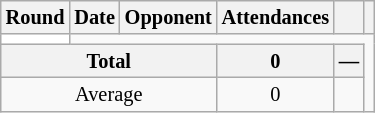<table class="wikitable sortable mw-collapsible mw-collapsed" style="text-align:center; font-size:85%;">
<tr>
<th scope="col">Round</th>
<th scope="col">Date</th>
<th scope="col">Opponent</th>
<th scope="col">Attendances</th>
<th scope="col"></th>
<th scope="col"></th>
</tr>
<tr bgcolor="white">
<td></td>
</tr>
<tr>
<th colspan="3">Total</th>
<th>0</th>
<th>—</th>
</tr>
<tr>
<td colspan="3">Average</td>
<td>0</td>
<td></td>
</tr>
</table>
